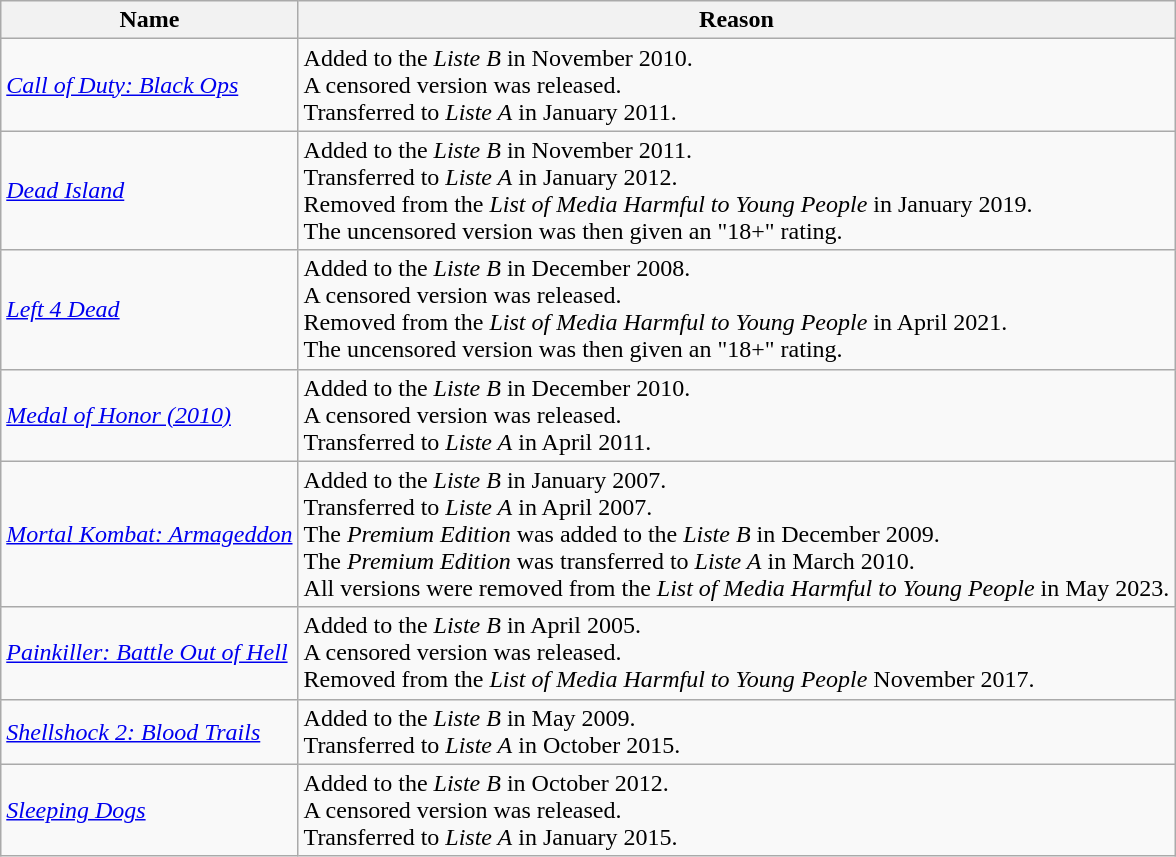<table class="wikitable">
<tr>
<th>Name</th>
<th>Reason</th>
</tr>
<tr>
<td><em><a href='#'>Call of Duty: Black Ops</a></em></td>
<td>Added to the <em>Liste B</em> in November 2010.<br>A censored version was released.<br>Transferred to <em>Liste A</em> in January 2011.</td>
</tr>
<tr>
<td><em><a href='#'>Dead Island</a></em></td>
<td>Added to the <em>Liste B</em> in November 2011.<br>Transferred to <em>Liste A</em> in January 2012.<br>Removed from the <em>List of Media Harmful to Young People</em> in January 2019.<br>The uncensored version was then given an "18+" rating.</td>
</tr>
<tr>
<td><em><a href='#'>Left 4 Dead</a></em></td>
<td>Added to the <em>Liste B</em> in December 2008.<br>A censored version was released.<br>Removed from the <em>List of Media Harmful to Young People</em> in April 2021.<br>The uncensored version was then given an "18+" rating.</td>
</tr>
<tr>
<td><em><a href='#'>Medal of Honor (2010)</a></em></td>
<td>Added to the <em>Liste B</em> in December 2010.<br>A censored version was released.<br>Transferred to <em>Liste A</em> in April 2011.</td>
</tr>
<tr>
<td><em><a href='#'>Mortal Kombat: Armageddon</a></em></td>
<td>Added to the <em>Liste B</em> in January 2007.<br>Transferred to <em>Liste A</em> in April 2007.<br>The <em>Premium Edition</em> was added to the <em>Liste B</em> in December 2009.<br>The <em>Premium Edition</em> was transferred to <em>Liste A</em> in March 2010.<br>All versions were removed from the <em>List of Media Harmful to Young People</em> in May 2023.</td>
</tr>
<tr>
<td><em><a href='#'>Painkiller: Battle Out of Hell</a></em></td>
<td>Added to the <em>Liste B</em> in April 2005.<br>A censored version was released.<br>Removed from the <em>List of Media Harmful to Young People</em> November 2017.</td>
</tr>
<tr>
<td><em><a href='#'>Shellshock 2: Blood Trails</a></em></td>
<td>Added to the <em>Liste B</em> in May 2009.<br>Transferred to <em>Liste A</em> in October 2015.</td>
</tr>
<tr>
<td><em><a href='#'>Sleeping Dogs</a></em></td>
<td>Added to the <em>Liste B</em> in October 2012.<br>A censored version was released.<br>Transferred to <em>Liste A</em> in January 2015.</td>
</tr>
</table>
